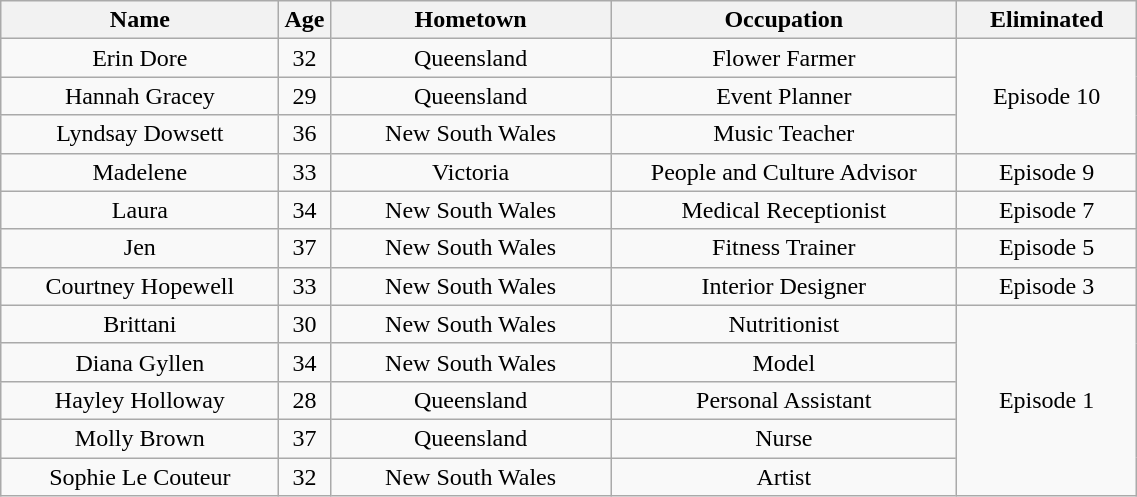<table class="wikitable plainrowheaders" style="text-align:center; width:60%; font-size:100%;">
<tr>
<th width=200>Name</th>
<th width=25>Age</th>
<th width=200>Hometown</th>
<th width=250>Occupation</th>
<th width=120>Eliminated</th>
</tr>
<tr>
<td>Erin Dore</td>
<td>32</td>
<td>Queensland</td>
<td>Flower Farmer</td>
<td rowspan="3">Episode 10</td>
</tr>
<tr>
<td>Hannah Gracey</td>
<td>29</td>
<td>Queensland</td>
<td>Event Planner</td>
</tr>
<tr>
<td>Lyndsay Dowsett</td>
<td>36</td>
<td>New South Wales</td>
<td>Music Teacher</td>
</tr>
<tr>
<td>Madelene</td>
<td>33</td>
<td>Victoria</td>
<td>People and Culture Advisor</td>
<td>Episode 9</td>
</tr>
<tr>
<td>Laura</td>
<td>34</td>
<td>New South Wales</td>
<td>Medical Receptionist</td>
<td>Episode 7</td>
</tr>
<tr>
<td>Jen</td>
<td>37</td>
<td>New South Wales</td>
<td>Fitness Trainer</td>
<td>Episode 5</td>
</tr>
<tr>
<td>Courtney Hopewell</td>
<td>33</td>
<td>New South Wales</td>
<td>Interior Designer</td>
<td>Episode 3</td>
</tr>
<tr>
<td>Brittani</td>
<td>30</td>
<td>New South Wales</td>
<td>Nutritionist</td>
<td rowspan="5">Episode 1</td>
</tr>
<tr>
<td>Diana Gyllen</td>
<td>34</td>
<td>New South Wales</td>
<td>Model</td>
</tr>
<tr>
<td>Hayley Holloway</td>
<td>28</td>
<td>Queensland</td>
<td>Personal Assistant</td>
</tr>
<tr>
<td>Molly Brown</td>
<td>37</td>
<td>Queensland</td>
<td>Nurse</td>
</tr>
<tr>
<td>Sophie Le Couteur</td>
<td>32</td>
<td>New South Wales</td>
<td>Artist</td>
</tr>
</table>
